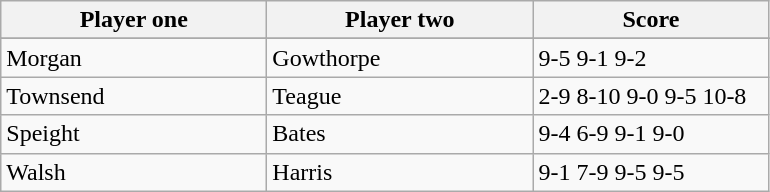<table class="wikitable">
<tr>
<th width=170>Player one</th>
<th width=170>Player two</th>
<th width=150>Score</th>
</tr>
<tr>
</tr>
<tr>
<td> Morgan</td>
<td> Gowthorpe</td>
<td>9-5 9-1 9-2</td>
</tr>
<tr>
<td> Townsend</td>
<td> Teague</td>
<td>2-9 8-10 9-0 9-5 10-8</td>
</tr>
<tr>
<td> Speight</td>
<td> Bates</td>
<td>9-4 6-9 9-1 9-0</td>
</tr>
<tr>
<td> Walsh</td>
<td> Harris</td>
<td>9-1 7-9 9-5 9-5</td>
</tr>
</table>
